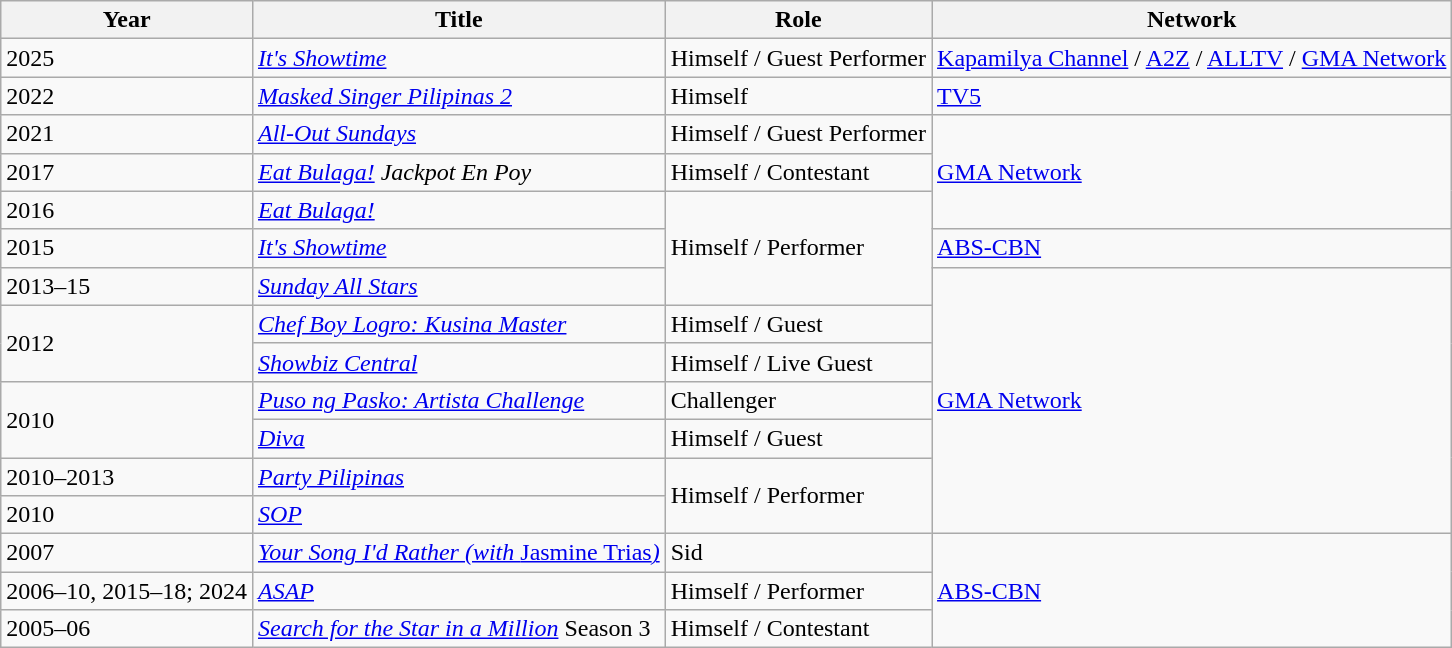<table class="wikitable sortable">
<tr>
<th>Year</th>
<th>Title</th>
<th>Role</th>
<th>Network</th>
</tr>
<tr>
<td>2025</td>
<td><em><a href='#'>It's Showtime</a></em></td>
<td>Himself / Guest Performer</td>
<td><a href='#'>Kapamilya Channel</a> / <a href='#'>A2Z</a> / <a href='#'>ALLTV</a> / <a href='#'>GMA Network</a></td>
</tr>
<tr>
<td>2022</td>
<td><em><a href='#'>Masked Singer Pilipinas 2</a></em></td>
<td>Himself</td>
<td><a href='#'>TV5</a></td>
</tr>
<tr>
<td>2021</td>
<td><em><a href='#'>All-Out Sundays</a></em></td>
<td>Himself / Guest Performer</td>
<td rowspan="3"><a href='#'>GMA Network</a></td>
</tr>
<tr>
<td>2017</td>
<td><em><a href='#'>Eat Bulaga!</a></em> <em>Jackpot En Poy</em></td>
<td>Himself / Contestant</td>
</tr>
<tr>
<td>2016</td>
<td><em><a href='#'>Eat Bulaga!</a></em></td>
<td rowspan="3">Himself / Performer</td>
</tr>
<tr>
<td>2015</td>
<td><em><a href='#'>It's Showtime</a></em></td>
<td><a href='#'>ABS-CBN</a></td>
</tr>
<tr>
<td>2013–15</td>
<td><em><a href='#'>Sunday All Stars</a></em></td>
<td rowspan="7"><a href='#'>GMA Network</a></td>
</tr>
<tr>
<td rowspan="2">2012</td>
<td><em><a href='#'>Chef Boy Logro: Kusina Master</a></em></td>
<td>Himself / Guest</td>
</tr>
<tr>
<td><em><a href='#'>Showbiz Central</a></em></td>
<td>Himself / Live Guest</td>
</tr>
<tr>
<td rowspan="2">2010</td>
<td><em><a href='#'>Puso ng Pasko: Artista Challenge</a></em></td>
<td>Challenger</td>
</tr>
<tr>
<td><em><a href='#'>Diva</a></em></td>
<td>Himself / Guest</td>
</tr>
<tr>
<td>2010–2013</td>
<td><em><a href='#'>Party Pilipinas</a></em></td>
<td rowspan="2">Himself / Performer</td>
</tr>
<tr>
<td>2010</td>
<td><em><a href='#'>SOP</a></em></td>
</tr>
<tr>
<td>2007</td>
<td><em><a href='#'>Your Song I'd Rather (with </em>Jasmine Trias<em>)</a></em></td>
<td>Sid</td>
<td rowspan="3"><a href='#'>ABS-CBN</a></td>
</tr>
<tr>
<td>2006–10, 2015–18; 2024</td>
<td><em><a href='#'>ASAP</a></em></td>
<td>Himself / Performer</td>
</tr>
<tr>
<td>2005–06</td>
<td><em><a href='#'>Search for the Star in a Million</a></em> Season 3</td>
<td>Himself / Contestant</td>
</tr>
</table>
